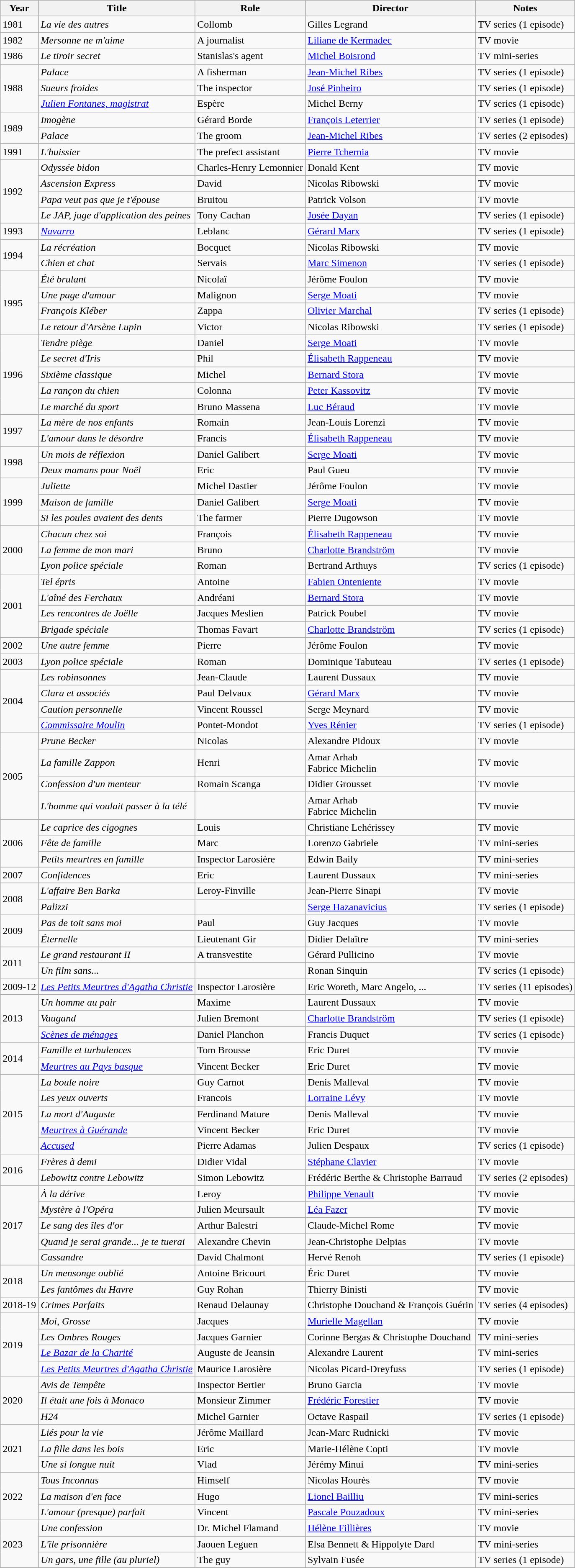<table class="wikitable sortable">
<tr>
<th>Year</th>
<th>Title</th>
<th>Role</th>
<th>Director</th>
<th class="unsortable">Notes</th>
</tr>
<tr>
<td>1981</td>
<td><em>La vie des autres</em></td>
<td>Collomb</td>
<td>Gilles Legrand</td>
<td>TV series (1 episode)</td>
</tr>
<tr>
<td>1982</td>
<td><em>Mersonne ne m'aime</em></td>
<td>A journalist</td>
<td><a href='#'>Liliane de Kermadec</a></td>
<td>TV movie</td>
</tr>
<tr>
<td>1986</td>
<td><em>Le tiroir secret</em></td>
<td>Stanislas's agent</td>
<td><a href='#'>Michel Boisrond</a></td>
<td>TV mini-series</td>
</tr>
<tr>
<td rowspan=3>1988</td>
<td><em>Palace</em></td>
<td>A fisherman</td>
<td><a href='#'>Jean-Michel Ribes</a></td>
<td>TV series (1 episode)</td>
</tr>
<tr>
<td><em>Sueurs froides</em></td>
<td>The inspector</td>
<td><a href='#'>José Pinheiro</a></td>
<td>TV series (1 episode)</td>
</tr>
<tr>
<td><em><a href='#'>Julien Fontanes, magistrat</a></em></td>
<td>Espère</td>
<td>Michel Berny</td>
<td>TV series (1 episode)</td>
</tr>
<tr>
<td rowspan=2>1989</td>
<td><em>Imogène</em></td>
<td>Gérard Borde</td>
<td><a href='#'>François Leterrier</a></td>
<td>TV series (1 episode)</td>
</tr>
<tr>
<td><em>Palace</em></td>
<td>The groom</td>
<td><a href='#'>Jean-Michel Ribes</a></td>
<td>TV series (2 episodes)</td>
</tr>
<tr>
<td>1991</td>
<td><em>L'huissier</em></td>
<td>The prefect assistant</td>
<td><a href='#'>Pierre Tchernia</a></td>
<td>TV movie</td>
</tr>
<tr>
<td rowspan=4>1992</td>
<td><em>Odyssée bidon</em></td>
<td>Charles-Henry Lemonnier</td>
<td>Donald Kent</td>
<td>TV movie</td>
</tr>
<tr>
<td><em>Ascension Express</em></td>
<td>David</td>
<td>Nicolas Ribowski</td>
<td>TV movie</td>
</tr>
<tr>
<td><em>Papa veut pas que je t'épouse</em></td>
<td>Bruitou</td>
<td>Patrick Volson</td>
<td>TV movie</td>
</tr>
<tr>
<td><em>Le JAP, juge d'application des peines</em></td>
<td>Tony Cachan</td>
<td><a href='#'>Josée Dayan</a></td>
<td>TV series (1 episode)</td>
</tr>
<tr>
<td>1993</td>
<td><em><a href='#'>Navarro</a></em></td>
<td>Leblanc</td>
<td><a href='#'>Gérard Marx</a></td>
<td>TV series (1 episode)</td>
</tr>
<tr>
<td rowspan=2>1994</td>
<td><em>La récréation</em></td>
<td>Bocquet</td>
<td>Nicolas Ribowski</td>
<td>TV movie</td>
</tr>
<tr>
<td><em>Chien et chat</em></td>
<td>Servais</td>
<td><a href='#'>Marc Simenon</a></td>
<td>TV series (1 episode)</td>
</tr>
<tr>
<td rowspan=4>1995</td>
<td><em>Été brulant</em></td>
<td>Nicolaï</td>
<td>Jérôme Foulon</td>
<td>TV movie</td>
</tr>
<tr>
<td><em>Une page d'amour</em></td>
<td>Malignon</td>
<td><a href='#'>Serge Moati</a></td>
<td>TV movie</td>
</tr>
<tr>
<td><em>François Kléber</em></td>
<td>Zappa</td>
<td><a href='#'>Olivier Marchal</a></td>
<td>TV series (1 episode)</td>
</tr>
<tr>
<td><em>Le retour d'Arsène Lupin</em></td>
<td>Victor</td>
<td>Nicolas Ribowski</td>
<td>TV series (1 episode)</td>
</tr>
<tr>
<td rowspan=5>1996</td>
<td><em>Tendre piège</em></td>
<td>Daniel</td>
<td><a href='#'>Serge Moati</a></td>
<td>TV movie</td>
</tr>
<tr>
<td><em>Le secret d'Iris</em></td>
<td>Phil</td>
<td><a href='#'>Élisabeth Rappeneau</a></td>
<td>TV movie</td>
</tr>
<tr>
<td><em>Sixième classique</em></td>
<td>Michel</td>
<td><a href='#'>Bernard Stora</a></td>
<td>TV movie</td>
</tr>
<tr>
<td><em>La rançon du chien</em></td>
<td>Colonna</td>
<td><a href='#'>Peter Kassovitz</a></td>
<td>TV movie</td>
</tr>
<tr>
<td><em>Le marché du sport</em></td>
<td>Bruno Massena</td>
<td><a href='#'>Luc Béraud</a></td>
<td>TV movie</td>
</tr>
<tr>
<td rowspan=2>1997</td>
<td><em>La mère de nos enfants</em></td>
<td>Romain</td>
<td>Jean-Louis Lorenzi</td>
<td>TV movie</td>
</tr>
<tr>
<td><em>L'amour dans le désordre</em></td>
<td>Francis</td>
<td><a href='#'>Élisabeth Rappeneau</a></td>
<td>TV movie</td>
</tr>
<tr>
<td rowspan=2>1998</td>
<td><em>Un mois de réflexion</em></td>
<td>Daniel Galibert</td>
<td><a href='#'>Serge Moati</a></td>
<td>TV movie</td>
</tr>
<tr>
<td><em>Deux mamans pour Noël</em></td>
<td>Eric</td>
<td>Paul Gueu</td>
<td>TV movie</td>
</tr>
<tr>
<td rowspan=3>1999</td>
<td><em>Juliette</em></td>
<td>Michel Dastier</td>
<td>Jérôme Foulon</td>
<td>TV movie</td>
</tr>
<tr>
<td><em>Maison de famille</em></td>
<td>Daniel Galibert</td>
<td><a href='#'>Serge Moati</a></td>
<td>TV movie</td>
</tr>
<tr>
<td><em>Si les poules avaient des dents</em></td>
<td>The farmer</td>
<td>Pierre Dugowson</td>
<td>TV movie</td>
</tr>
<tr>
<td rowspan=3>2000</td>
<td><em>Chacun chez soi</em></td>
<td>François</td>
<td><a href='#'>Élisabeth Rappeneau</a></td>
<td>TV movie</td>
</tr>
<tr>
<td><em>La femme de mon mari</em></td>
<td>Bruno</td>
<td><a href='#'>Charlotte Brandström</a></td>
<td>TV movie</td>
</tr>
<tr>
<td><em>Lyon police spéciale</em></td>
<td>Roman</td>
<td>Bertrand Arthuys</td>
<td>TV series (1 episode)</td>
</tr>
<tr>
<td rowspan=4>2001</td>
<td><em>Tel épris</em></td>
<td>Antoine</td>
<td><a href='#'>Fabien Onteniente</a></td>
<td>TV movie</td>
</tr>
<tr>
<td><em>L'aîné des Ferchaux</em></td>
<td>Andréani</td>
<td><a href='#'>Bernard Stora</a></td>
<td>TV movie</td>
</tr>
<tr>
<td><em>Les rencontres de Joëlle</em></td>
<td>Jacques Meslien</td>
<td>Patrick Poubel</td>
<td>TV movie</td>
</tr>
<tr>
<td><em>Brigade spéciale</em></td>
<td>Thomas Favart</td>
<td><a href='#'>Charlotte Brandström</a></td>
<td>TV series (1 episode)</td>
</tr>
<tr>
<td>2002</td>
<td><em>Une autre femme</em></td>
<td>Pierre</td>
<td>Jérôme Foulon</td>
<td>TV movie</td>
</tr>
<tr>
<td>2003</td>
<td><em>Lyon police spéciale</em></td>
<td>Roman</td>
<td>Dominique Tabuteau</td>
<td>TV series (1 episode)</td>
</tr>
<tr>
<td rowspan=4>2004</td>
<td><em>Les robinsonnes</em></td>
<td>Jean-Claude</td>
<td>Laurent Dussaux</td>
<td>TV movie</td>
</tr>
<tr>
<td><em>Clara et associés</em></td>
<td>Paul Delvaux</td>
<td><a href='#'>Gérard Marx</a></td>
<td>TV movie</td>
</tr>
<tr>
<td><em>Caution personnelle</em></td>
<td>Vincent Roussel</td>
<td>Serge Meynard</td>
<td>TV movie</td>
</tr>
<tr>
<td><em><a href='#'>Commissaire Moulin</a></em></td>
<td>Pontet-Mondot</td>
<td><a href='#'>Yves Rénier</a></td>
<td>TV series (1 episode)</td>
</tr>
<tr>
<td rowspan=4>2005</td>
<td><em>Prune Becker</em></td>
<td>Nicolas</td>
<td>Alexandre Pidoux</td>
<td>TV movie</td>
</tr>
<tr>
<td><em>La famille Zappon</em></td>
<td>Henri</td>
<td>Amar Arhab<br>Fabrice Michelin</td>
<td>TV movie</td>
</tr>
<tr>
<td><em>Confession d'un menteur</em></td>
<td>Romain Scanga</td>
<td>Didier Grousset</td>
<td>TV movie</td>
</tr>
<tr>
<td><em>L'homme qui voulait passer à la télé</em></td>
<td></td>
<td>Amar Arhab<br>Fabrice Michelin</td>
<td>TV movie</td>
</tr>
<tr>
<td rowspan=3>2006</td>
<td><em>Le caprice des cigognes</em></td>
<td>Louis</td>
<td>Christiane Lehérissey</td>
<td>TV movie</td>
</tr>
<tr>
<td><em>Fête de famille</em></td>
<td>Marc</td>
<td>Lorenzo Gabriele</td>
<td>TV mini-series</td>
</tr>
<tr>
<td><em>Petits meurtres en famille</em></td>
<td>Inspector Larosière</td>
<td>Edwin Baily</td>
<td>TV mini-series</td>
</tr>
<tr>
<td>2007</td>
<td><em>Confidences</em></td>
<td>Eric</td>
<td>Laurent Dussaux</td>
<td>TV mini-series</td>
</tr>
<tr>
<td rowspan=2>2008</td>
<td><em>L'affaire Ben Barka</em></td>
<td>Leroy-Finville</td>
<td>Jean-Pierre Sinapi</td>
<td>TV movie</td>
</tr>
<tr>
<td><em>Palizzi</em></td>
<td></td>
<td><a href='#'>Serge Hazanavicius</a></td>
<td>TV series (1 episode)</td>
</tr>
<tr>
<td rowspan=2>2009</td>
<td><em>Pas de toit sans moi</em></td>
<td>Paul</td>
<td>Guy Jacques</td>
<td>TV movie</td>
</tr>
<tr>
<td><em>Éternelle</em></td>
<td>Lieutenant Gir</td>
<td>Didier Delaître</td>
<td>TV mini-series</td>
</tr>
<tr>
<td rowspan=2>2011</td>
<td><em>Le grand restaurant II</em></td>
<td>A transvestite</td>
<td>Gérard Pullicino</td>
<td>TV movie</td>
</tr>
<tr>
<td><em>Un film sans...</em></td>
<td></td>
<td>Ronan Sinquin</td>
<td>TV series (1 episode)</td>
</tr>
<tr>
<td>2009-12</td>
<td><em><a href='#'>Les Petits Meurtres d'Agatha Christie</a></em></td>
<td>Inspector Larosière</td>
<td>Eric Woreth, Marc Angelo, ...</td>
<td>TV series (11 episodes)</td>
</tr>
<tr>
<td rowspan=3>2013</td>
<td><em>Un homme au pair</em></td>
<td>Maxime</td>
<td>Laurent Dussaux</td>
<td>TV movie</td>
</tr>
<tr>
<td><em>Vaugand</em></td>
<td>Julien Bremont</td>
<td><a href='#'>Charlotte Brandström</a></td>
<td>TV series (1 episode)</td>
</tr>
<tr>
<td><em><a href='#'>Scènes de ménages</a></em></td>
<td>Daniel Planchon</td>
<td>Francis Duquet</td>
<td>TV series (1 episode)</td>
</tr>
<tr>
<td rowspan=2>2014</td>
<td><em>Famille et turbulences</em></td>
<td>Tom Brousse</td>
<td>Eric Duret</td>
<td>TV movie</td>
</tr>
<tr>
<td><em><a href='#'>Meurtres au Pays basque</a></em></td>
<td>Vincent Becker</td>
<td>Eric Duret</td>
<td>TV movie</td>
</tr>
<tr>
<td rowspan=5>2015</td>
<td><em>La boule noire</em></td>
<td>Guy Carnot</td>
<td>Denis Malleval</td>
<td>TV movie</td>
</tr>
<tr>
<td><em>Les yeux ouverts</em></td>
<td>Francois</td>
<td><a href='#'>Lorraine Lévy</a></td>
<td>TV movie</td>
</tr>
<tr>
<td><em>La mort d'Auguste</em></td>
<td>Ferdinand Mature</td>
<td>Denis Malleval</td>
<td>TV movie</td>
</tr>
<tr>
<td><em><a href='#'>Meurtres à Guérande</a></em></td>
<td>Vincent Becker</td>
<td>Eric Duret</td>
<td>TV movie</td>
</tr>
<tr>
<td><em><a href='#'>Accused</a></em></td>
<td>Pierre Adamas</td>
<td>Julien Despaux</td>
<td>TV series (1 episode)</td>
</tr>
<tr>
<td rowspan=2>2016</td>
<td><em>Frères à demi</em></td>
<td>Didier Vidal</td>
<td><a href='#'>Stéphane Clavier</a></td>
<td>TV movie</td>
</tr>
<tr>
<td><em>Lebowitz contre Lebowitz</em></td>
<td>Simon Lebowitz</td>
<td>Frédéric Berthe & Christophe Barraud</td>
<td>TV series (2 episodes)</td>
</tr>
<tr>
<td rowspan=5>2017</td>
<td><em>À la dérive</em></td>
<td>Leroy</td>
<td><a href='#'>Philippe Venault</a></td>
<td>TV movie</td>
</tr>
<tr>
<td><em>Mystère à l'Opéra</em></td>
<td>Julien Meursault</td>
<td><a href='#'>Léa Fazer</a></td>
<td>TV movie</td>
</tr>
<tr>
<td><em>Le sang des îles d'or</em></td>
<td>Arthur Balestri</td>
<td>Claude-Michel Rome</td>
<td>TV movie</td>
</tr>
<tr>
<td><em>Quand je serai grande... je te tuerai</em></td>
<td>Alexandre Chevin</td>
<td>Jean-Christophe Delpias</td>
<td>TV movie</td>
</tr>
<tr>
<td><em>Cassandre</em></td>
<td>David Chalmont</td>
<td>Hervé Renoh</td>
<td>TV series (1 episode)</td>
</tr>
<tr>
<td rowspan=2>2018</td>
<td><em>Un mensonge oublié</em></td>
<td>Antoine Bricourt</td>
<td>Éric Duret</td>
<td>TV movie</td>
</tr>
<tr>
<td><em>Les fantômes du Havre</em></td>
<td>Guy Rohan</td>
<td>Thierry Binisti</td>
<td>TV movie</td>
</tr>
<tr>
<td>2018-19</td>
<td><em>Crimes Parfaits</em></td>
<td>Renaud Delaunay</td>
<td>Christophe Douchand & François Guérin</td>
<td>TV series (4 episodes)</td>
</tr>
<tr>
<td rowspan=4>2019</td>
<td><em>Moi, Grosse</em></td>
<td>Jacques</td>
<td><a href='#'>Murielle Magellan</a></td>
<td>TV movie</td>
</tr>
<tr>
<td><em>Les Ombres Rouges</em></td>
<td>Jacques Garnier</td>
<td>Corinne Bergas & Christophe Douchand</td>
<td>TV mini-series</td>
</tr>
<tr>
<td><em><a href='#'>Le Bazar de la Charité</a></em></td>
<td>Auguste de Jeansin</td>
<td>Alexandre Laurent</td>
<td>TV mini-series</td>
</tr>
<tr>
<td><em><a href='#'>Les Petits Meurtres d'Agatha Christie</a></em></td>
<td>Maurice Larosière</td>
<td>Nicolas Picard-Dreyfuss</td>
<td>TV series (1 episode)</td>
</tr>
<tr>
<td rowspan=3>2020</td>
<td><em>Avis de Tempête</em></td>
<td>Inspector Bertier</td>
<td>Bruno Garcia</td>
<td>TV movie</td>
</tr>
<tr>
<td><em>Il était une fois à Monaco</em></td>
<td>Monsieur Zimmer</td>
<td><a href='#'>Frédéric Forestier</a></td>
<td>TV movie</td>
</tr>
<tr>
<td><em>H24</em></td>
<td>Michel Garnier</td>
<td>Octave Raspail</td>
<td>TV series (1 episode)</td>
</tr>
<tr>
<td rowspan=3>2021</td>
<td><em>Liés pour la vie</em></td>
<td>Jérôme Maillard</td>
<td>Jean-Marc Rudnicki</td>
<td>TV movie</td>
</tr>
<tr>
<td><em>La fille dans les bois</em></td>
<td>Eric</td>
<td>Marie-Hélène Copti</td>
<td>TV movie</td>
</tr>
<tr>
<td><em>Une si longue nuit</em></td>
<td>Vlad</td>
<td>Jérémy Minui</td>
<td>TV mini-series</td>
</tr>
<tr>
<td rowspan=3>2022</td>
<td><em>Tous Inconnus</em></td>
<td>Himself</td>
<td>Nicolas Hourès</td>
<td>TV movie</td>
</tr>
<tr>
<td><em>La maison d'en face</em></td>
<td>Hugo</td>
<td><a href='#'>Lionel Bailliu</a></td>
<td>TV mini-series</td>
</tr>
<tr>
<td><em>L'amour (presque) parfait</em></td>
<td>Vincent</td>
<td><a href='#'>Pascale Pouzadoux</a></td>
<td>TV mini-series</td>
</tr>
<tr>
<td rowspan=3>2023</td>
<td><em>Une confession</em></td>
<td>Dr. Michel Flamand</td>
<td><a href='#'>Hélène Fillières</a></td>
<td>TV movie</td>
</tr>
<tr>
<td><em>L'île prisonnière</em></td>
<td>Jaouen Leguen</td>
<td>Elsa Bennett & Hippolyte Dard</td>
<td>TV mini-series</td>
</tr>
<tr>
<td><em>Un gars, une fille (au pluriel)</em></td>
<td>The guy</td>
<td>Sylvain Fusée</td>
<td>TV series (1 episode)</td>
</tr>
<tr>
</tr>
</table>
